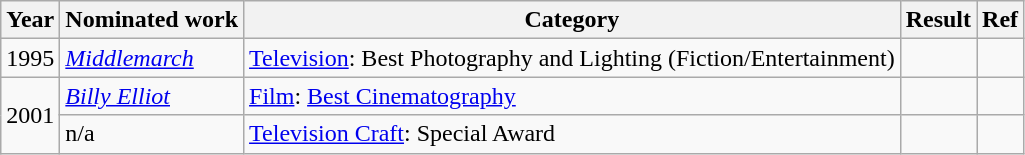<table class="wikitable plainrowheaders sortable">
<tr>
<th>Year</th>
<th>Nominated work</th>
<th>Category</th>
<th>Result</th>
<th class="unsortable">Ref</th>
</tr>
<tr>
<td>1995</td>
<td><em><a href='#'>Middlemarch</a></em></td>
<td><a href='#'>Television</a>: Best Photography and Lighting (Fiction/Entertainment)</td>
<td></td>
<td></td>
</tr>
<tr>
<td rowspan=2>2001</td>
<td><em><a href='#'>Billy Elliot</a></em></td>
<td><a href='#'>Film</a>: <a href='#'>Best Cinematography</a></td>
<td></td>
<td></td>
</tr>
<tr>
<td>n/a</td>
<td><a href='#'>Television Craft</a>: Special Award</td>
<td></td>
<td></td>
</tr>
</table>
